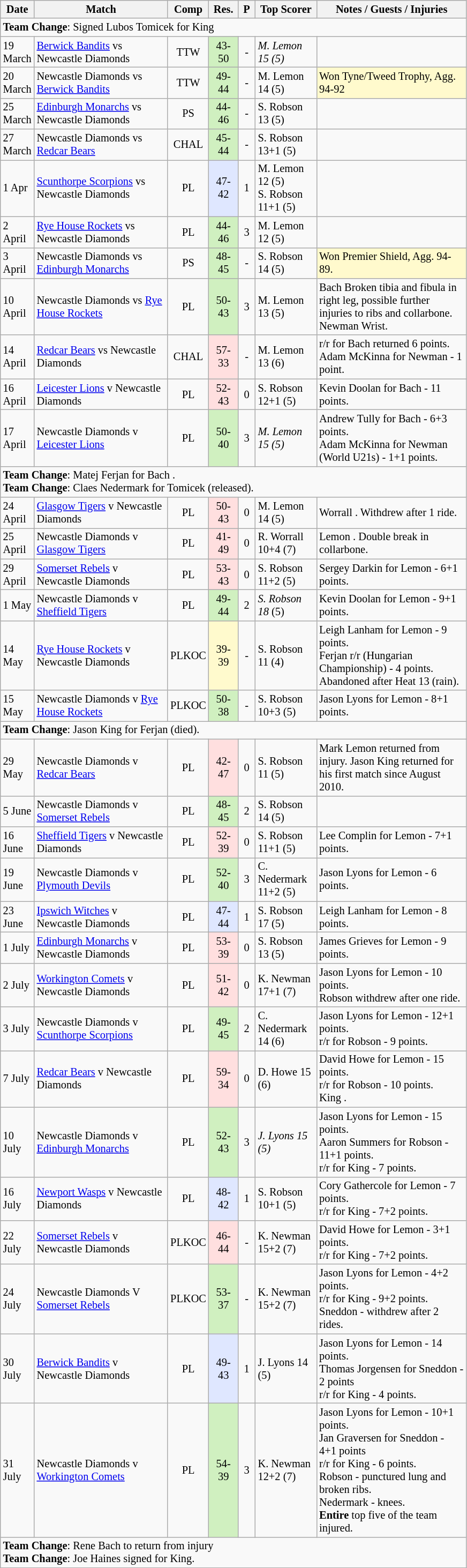<table class="wikitable" style="background-color: #f9f9f9; font-size: 85%; text-align: center">
<tr>
<th width=35>Date</th>
<th width=160>Match</th>
<th width=30>Comp</th>
<th width=30>Res.</th>
<th width=15>P</th>
<th width=70>Top Scorer</th>
<th width=180>Notes / Guests / Injuries</th>
</tr>
<tr>
<td colspan=7 style="text-align:left"><strong>Team Change</strong>: Signed Lubos Tomicek for King </td>
</tr>
<tr>
<td style="text-align:left">19 March</td>
<td style="text-align:left"><a href='#'>Berwick Bandits</a> vs Newcastle Diamonds</td>
<td>TTW</td>
<td style="background:#D0F0C0">43-50</td>
<td>-</td>
<td style="text-align:left"><em>M. Lemon 15 (5)</em></td>
<td></td>
</tr>
<tr>
<td style="text-align:left">20 March</td>
<td style="text-align:left">Newcastle Diamonds vs <a href='#'>Berwick Bandits</a></td>
<td>TTW</td>
<td style="background:#D0F0C0">49-44</td>
<td>-</td>
<td style="text-align:left">M. Lemon 14 (5)</td>
<td style="text-align:left;background:#fffacd">Won Tyne/Tweed Trophy, Agg. 94-92</td>
</tr>
<tr>
<td style="text-align:left">25 March</td>
<td style="text-align:left"><a href='#'>Edinburgh Monarchs</a> vs Newcastle Diamonds</td>
<td>PS</td>
<td style="background:#D0F0C0">44-46</td>
<td>-</td>
<td style="text-align:left">S. Robson 13 (5)</td>
<td></td>
</tr>
<tr>
<td style="text-align:left">27 March</td>
<td style="text-align:left">Newcastle Diamonds vs <a href='#'>Redcar Bears</a></td>
<td>CHAL</td>
<td style="background:#D0F0C0">45-44</td>
<td>-</td>
<td style="text-align:left">S. Robson 13+1 (5)</td>
<td></td>
</tr>
<tr>
<td style="text-align:left">1 Apr</td>
<td style="text-align:left"><a href='#'>Scunthorpe Scorpions</a> vs Newcastle Diamonds</td>
<td>PL</td>
<td style="background:#DFE7FF">47-42</td>
<td>1</td>
<td style="text-align:left">M. Lemon 12 (5)<br>S. Robson 11+1 (5)</td>
<td></td>
</tr>
<tr>
<td style="text-align:left">2 April</td>
<td style="text-align:left"><a href='#'>Rye House Rockets</a> vs Newcastle Diamonds</td>
<td>PL</td>
<td style="background:#D0F0C0">44-46</td>
<td>3</td>
<td style="text-align:left">M. Lemon 12 (5)</td>
<td></td>
</tr>
<tr>
<td style="text-align:left">3 April</td>
<td style="text-align:left">Newcastle Diamonds vs <a href='#'>Edinburgh Monarchs</a></td>
<td>PS</td>
<td style="background:#D0F0C0">48-45</td>
<td>-</td>
<td style="text-align:left">S. Robson 14 (5)</td>
<td style="text-align:left;background:#fffacd">Won Premier Shield, Agg. 94-89.</td>
</tr>
<tr>
<td style="text-align:left">10 April</td>
<td style="text-align:left">Newcastle Diamonds vs <a href='#'>Rye House Rockets</a></td>
<td>PL</td>
<td style="background:#D0F0C0">50-43</td>
<td>3</td>
<td style="text-align:left">M. Lemon 13 (5)</td>
<td style="text-align:left">Bach  Broken tibia and fibula in right leg, possible further injuries to ribs and collarbone.<br>Newman  Wrist.</td>
</tr>
<tr>
<td style="text-align:left">14 April</td>
<td style="text-align:left"><a href='#'>Redcar Bears</a> vs Newcastle Diamonds</td>
<td>CHAL</td>
<td style="background:#FFDFDF">57-33</td>
<td>-</td>
<td style="text-align:left">M. Lemon 13 (6)</td>
<td style="text-align:left">r/r for Bach returned 6 points.<br>Adam McKinna for Newman - 1 point.</td>
</tr>
<tr>
<td style="text-align:left">16 April</td>
<td style="text-align:left"><a href='#'>Leicester Lions</a> v Newcastle Diamonds</td>
<td>PL</td>
<td style="background:#FFDFDF">52-43</td>
<td>0</td>
<td style="text-align:left">S. Robson 12+1 (5)</td>
<td style="text-align:left">Kevin Doolan for Bach - 11 points.</td>
</tr>
<tr>
<td style="text-align:left">17 April</td>
<td style="text-align:left">Newcastle Diamonds v <a href='#'>Leicester Lions</a></td>
<td>PL</td>
<td style="background:#D0F0C0">50-40</td>
<td>3</td>
<td style="text-align:left"><em>M. Lemon 15 (5)</em></td>
<td style="text-align:left">Andrew Tully for Bach - 6+3 points.<br>Adam McKinna for Newman (World U21s) - 1+1 points.</td>
</tr>
<tr>
<td colspan=7 style="text-align:left"><strong>Team Change</strong>: Matej Ferjan for Bach .<br><strong>Team Change</strong>: Claes Nedermark for Tomicek (released).</td>
</tr>
<tr>
<td style="text-align:left">24 April</td>
<td style="text-align:left"><a href='#'>Glasgow Tigers</a> v Newcastle Diamonds</td>
<td>PL</td>
<td style="background:#FFDFDF">50-43</td>
<td>0</td>
<td style="text-align:left">M. Lemon 14 (5)</td>
<td style="text-align:left">Worrall . Withdrew after 1 ride.</td>
</tr>
<tr>
<td style="text-align:left">25 April</td>
<td style="text-align:left">Newcastle Diamonds v <a href='#'>Glasgow Tigers</a></td>
<td>PL</td>
<td style="background:#FFDFDF">41-49</td>
<td>0</td>
<td style="text-align:left">R. Worrall 10+4 (7)</td>
<td style="text-align:left">Lemon . Double break in collarbone.</td>
</tr>
<tr>
<td style="text-align:left">29 April</td>
<td style="text-align:left"><a href='#'>Somerset Rebels</a> v Newcastle Diamonds</td>
<td>PL</td>
<td style="background:#FFDFDF">53-43</td>
<td>0</td>
<td style="text-align:left">S. Robson 11+2 (5)</td>
<td style="text-align:left">Sergey Darkin for Lemon - 6+1 points.</td>
</tr>
<tr>
<td style="text-align:left">1 May</td>
<td style="text-align:left">Newcastle Diamonds v <a href='#'>Sheffield Tigers</a></td>
<td>PL</td>
<td style="background:#D0F0C0">49-44</td>
<td>2</td>
<td style="text-align:left"><em>S. Robson 18</em> (5)</td>
<td style="text-align:left">Kevin Doolan for Lemon - 9+1 points.</td>
</tr>
<tr>
<td style="text-align:left">14 May</td>
<td style="text-align:left"><a href='#'>Rye House Rockets</a> v Newcastle Diamonds</td>
<td>PLKOC</td>
<td style="background:#fffacd">39-39</td>
<td>-</td>
<td style="text-align:left">S. Robson 11 (4)</td>
<td style="text-align:left">Leigh Lanham for Lemon - 9 points.<br>Ferjan r/r (Hungarian Championship) - 4 points.<br>Abandoned after Heat 13 (rain).</td>
</tr>
<tr>
<td style="text-align:left">15 May</td>
<td style="text-align:left">Newcastle Diamonds v <a href='#'>Rye House Rockets</a></td>
<td>PLKOC</td>
<td style="background:#D0F0C0">50-38</td>
<td>-</td>
<td style="text-align:left">S. Robson 10+3 (5)</td>
<td style="text-align:left">Jason Lyons for Lemon - 8+1 points.</td>
</tr>
<tr>
<td colspan=7 style="text-align:left"><strong>Team Change</strong>: Jason King for Ferjan (died).</td>
</tr>
<tr>
<td style="text-align:left">29 May</td>
<td style="text-align:left">Newcastle Diamonds v <a href='#'>Redcar Bears</a></td>
<td>PL</td>
<td style="background:#FFDFDF">42-47</td>
<td>0</td>
<td style="text-align:left">S. Robson 11 (5)</td>
<td style="text-align:left">Mark Lemon returned from injury. Jason King returned for his first match since August 2010.</td>
</tr>
<tr>
<td style="text-align:left">5 June</td>
<td style="text-align:left">Newcastle Diamonds v <a href='#'>Somerset Rebels</a></td>
<td>PL</td>
<td style="background:#D0F0C0">48-45</td>
<td>2</td>
<td style="text-align:left">S. Robson 14 (5)</td>
<td style="text-align:left"></td>
</tr>
<tr>
<td style="text-align:left">16 June</td>
<td style="text-align:left"><a href='#'>Sheffield Tigers</a> v Newcastle Diamonds</td>
<td>PL</td>
<td style="background:#FFDFDF">52-39</td>
<td>0</td>
<td style="text-align:left">S. Robson 11+1 (5)</td>
<td style="text-align:left">Lee Complin for Lemon - 7+1 points.</td>
</tr>
<tr>
<td style="text-align:left">19 June</td>
<td style="text-align:left">Newcastle Diamonds v <a href='#'>Plymouth Devils</a></td>
<td>PL</td>
<td style="background:#D0F0C0">52-40</td>
<td>3</td>
<td style="text-align:left">C. Nedermark 11+2 (5)</td>
<td style="text-align:left">Jason Lyons for Lemon - 6 points.</td>
</tr>
<tr>
<td style="text-align:left">23 June</td>
<td style="text-align:left"><a href='#'>Ipswich Witches</a> v Newcastle Diamonds</td>
<td>PL</td>
<td style="background:#DFE7FF">47-44</td>
<td>1</td>
<td style="text-align:left">S. Robson 17 (5)</td>
<td style="text-align:left">Leigh Lanham for Lemon - 8 points.</td>
</tr>
<tr>
<td style="text-align:left">1 July</td>
<td style="text-align:left"><a href='#'>Edinburgh Monarchs</a> v Newcastle Diamonds</td>
<td>PL</td>
<td style="background:#FFDFDF">53-39</td>
<td>0</td>
<td style="text-align:left">S. Robson 13 (5)</td>
<td style="text-align:left">James Grieves for Lemon - 9 points.</td>
</tr>
<tr>
<td style="text-align:left">2 July</td>
<td style="text-align:left"><a href='#'>Workington Comets</a> v Newcastle Diamonds</td>
<td>PL</td>
<td style="background:#FFDFDF">51-42</td>
<td>0</td>
<td style="text-align:left">K. Newman 17+1 (7)</td>
<td style="text-align:left">Jason Lyons for Lemon - 10 points.<br>Robson  withdrew after one ride.</td>
</tr>
<tr>
<td style="text-align:left">3 July</td>
<td style="text-align:left">Newcastle Diamonds v <a href='#'>Scunthorpe Scorpions</a></td>
<td>PL</td>
<td style="background:#D0F0C0">49-45</td>
<td>2</td>
<td style="text-align:left">C. Nedermark 14 (6)</td>
<td style="text-align:left">Jason Lyons for Lemon - 12+1 points.<br>r/r for Robson - 9 points.</td>
</tr>
<tr>
<td style="text-align:left">7 July</td>
<td style="text-align:left"><a href='#'>Redcar Bears</a> v Newcastle Diamonds</td>
<td>PL</td>
<td style="background:#FFDFDF">59-34</td>
<td>0</td>
<td style="text-align:left">D. Howe 15 (6)</td>
<td style="text-align:left">David Howe for Lemon - 15 points.<br>r/r for Robson - 10 points.<br>King .</td>
</tr>
<tr>
<td style="text-align:left">10 July</td>
<td style="text-align:left">Newcastle Diamonds v <a href='#'>Edinburgh Monarchs</a></td>
<td>PL</td>
<td style="background:#D0F0C0">52-43</td>
<td>3</td>
<td style="text-align:left"><em>J. Lyons 15 (5)</em></td>
<td style="text-align:left">Jason Lyons for Lemon - 15 points.<br>Aaron Summers for Robson - 11+1 points.<br>r/r for King - 7 points.</td>
</tr>
<tr>
<td style="text-align:left">16 July</td>
<td style="text-align:left"><a href='#'>Newport Wasps</a> v Newcastle Diamonds</td>
<td>PL</td>
<td style="background:#DFE7FF">48-42</td>
<td>1</td>
<td style="text-align:left">S. Robson 10+1 (5)</td>
<td style="text-align:left">Cory Gathercole for Lemon - 7 points.<br>r/r for King - 7+2 points.</td>
</tr>
<tr>
<td style="text-align:left">22 July</td>
<td style="text-align:left"><a href='#'>Somerset Rebels</a> v Newcastle Diamonds</td>
<td>PLKOC</td>
<td style="background:#FFDFDF">46-44</td>
<td>-</td>
<td style="text-align:left">K. Newman 15+2 (7)</td>
<td style="text-align:left">David Howe for Lemon - 3+1 points.<br>r/r for King - 7+2 points.</td>
</tr>
<tr>
<td style="text-align:left">24 July</td>
<td style="text-align:left">Newcastle Diamonds V <a href='#'>Somerset Rebels</a></td>
<td>PLKOC</td>
<td style="background:#D0F0C0">53-37</td>
<td>-</td>
<td style="text-align:left">K. Newman 15+2 (7)</td>
<td style="text-align:left">Jason Lyons for Lemon - 4+2 points.<br>r/r for King - 9+2 points.<br>Sneddon  - withdrew after 2 rides.</td>
</tr>
<tr>
<td style="text-align:left">30 July</td>
<td style="text-align:left"><a href='#'>Berwick Bandits</a> v Newcastle Diamonds</td>
<td>PL</td>
<td style="background:#DFE7FF">49-43</td>
<td>1</td>
<td style="text-align:left">J. Lyons 14 (5)</td>
<td style="text-align:left">Jason Lyons for Lemon - 14 points.<br>Thomas Jorgensen for Sneddon - 2 points<br>r/r for King - 4 points.</td>
</tr>
<tr>
<td style="text-align:left">31 July</td>
<td style="text-align:left">Newcastle Diamonds v <a href='#'>Workington Comets</a></td>
<td>PL</td>
<td style="background:#D0F0C0">54-39</td>
<td>3</td>
<td style="text-align:left">K. Newman 12+2 (7)</td>
<td style="text-align:left">Jason Lyons for Lemon - 10+1 points.<br>Jan Graversen for Sneddon - 4+1 points<br>r/r for King - 6 points.<br>Robson  - punctured lung and broken ribs.<br>Nedermark  - knees.<br><strong>Entire</strong> top five of the team injured.</td>
</tr>
<tr>
<td colspan=7 style="text-align:left"><strong>Team Change</strong>: Rene Bach to return from injury<br><strong>Team Change</strong>: Joe Haines signed for King.</td>
</tr>
</table>
